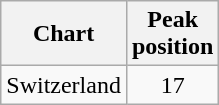<table class="wikitable sortable">
<tr>
<th align="left">Chart</th>
<th align="left">Peak<br>position</th>
</tr>
<tr>
<td align="left">Switzerland</td>
<td align="center">17</td>
</tr>
</table>
